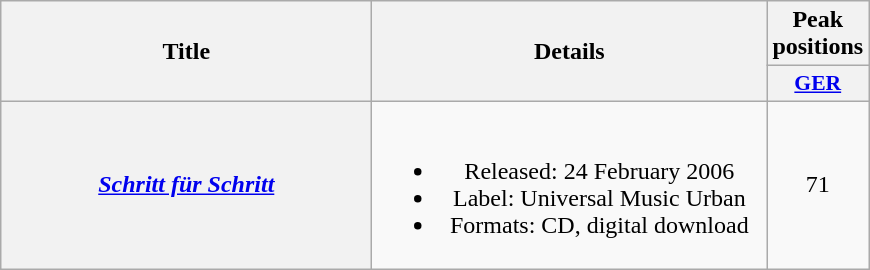<table class="wikitable plainrowheaders" style="text-align:center;" border="1">
<tr>
<th scope="col" rowspan="2" style="width:15em;">Title</th>
<th scope="col" rowspan="2" style="width:16em;">Details</th>
<th scope="col">Peak positions</th>
</tr>
<tr>
<th scope="col" style="width:3em;font-size:90%;"><a href='#'>GER</a><br></th>
</tr>
<tr>
<th scope="row"><em><a href='#'>Schritt für Schritt</a></em></th>
<td><br><ul><li>Released: 24 February 2006</li><li>Label: Universal Music Urban</li><li>Formats: CD, digital download</li></ul></td>
<td>71</td>
</tr>
</table>
